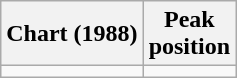<table class="wikitable sortable">
<tr>
<th>Chart (1988)</th>
<th>Peak<br>position</th>
</tr>
<tr>
<td></td>
</tr>
</table>
